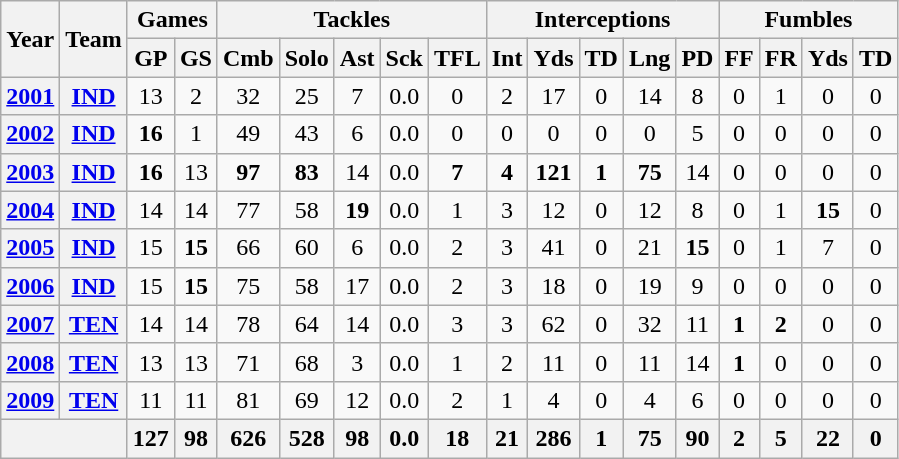<table class="wikitable" style="text-align:center">
<tr>
<th rowspan="2">Year</th>
<th rowspan="2">Team</th>
<th colspan="2">Games</th>
<th colspan="5">Tackles</th>
<th colspan="5">Interceptions</th>
<th colspan="4">Fumbles</th>
</tr>
<tr>
<th>GP</th>
<th>GS</th>
<th>Cmb</th>
<th>Solo</th>
<th>Ast</th>
<th>Sck</th>
<th>TFL</th>
<th>Int</th>
<th>Yds</th>
<th>TD</th>
<th>Lng</th>
<th>PD</th>
<th>FF</th>
<th>FR</th>
<th>Yds</th>
<th>TD</th>
</tr>
<tr>
<th><a href='#'>2001</a></th>
<th><a href='#'>IND</a></th>
<td>13</td>
<td>2</td>
<td>32</td>
<td>25</td>
<td>7</td>
<td>0.0</td>
<td>0</td>
<td>2</td>
<td>17</td>
<td>0</td>
<td>14</td>
<td>8</td>
<td>0</td>
<td>1</td>
<td>0</td>
<td>0</td>
</tr>
<tr>
<th><a href='#'>2002</a></th>
<th><a href='#'>IND</a></th>
<td><strong>16</strong></td>
<td>1</td>
<td>49</td>
<td>43</td>
<td>6</td>
<td>0.0</td>
<td>0</td>
<td>0</td>
<td>0</td>
<td>0</td>
<td>0</td>
<td>5</td>
<td>0</td>
<td>0</td>
<td>0</td>
<td>0</td>
</tr>
<tr>
<th><a href='#'>2003</a></th>
<th><a href='#'>IND</a></th>
<td><strong>16</strong></td>
<td>13</td>
<td><strong>97</strong></td>
<td><strong>83</strong></td>
<td>14</td>
<td>0.0</td>
<td><strong>7</strong></td>
<td><strong>4</strong></td>
<td><strong>121</strong></td>
<td><strong>1</strong></td>
<td><strong>75</strong></td>
<td>14</td>
<td>0</td>
<td>0</td>
<td>0</td>
<td>0</td>
</tr>
<tr>
<th><a href='#'>2004</a></th>
<th><a href='#'>IND</a></th>
<td>14</td>
<td>14</td>
<td>77</td>
<td>58</td>
<td><strong>19</strong></td>
<td>0.0</td>
<td>1</td>
<td>3</td>
<td>12</td>
<td>0</td>
<td>12</td>
<td>8</td>
<td>0</td>
<td>1</td>
<td><strong>15</strong></td>
<td>0</td>
</tr>
<tr>
<th><a href='#'>2005</a></th>
<th><a href='#'>IND</a></th>
<td>15</td>
<td><strong>15</strong></td>
<td>66</td>
<td>60</td>
<td>6</td>
<td>0.0</td>
<td>2</td>
<td>3</td>
<td>41</td>
<td>0</td>
<td>21</td>
<td><strong>15</strong></td>
<td>0</td>
<td>1</td>
<td>7</td>
<td>0</td>
</tr>
<tr>
<th><a href='#'>2006</a></th>
<th><a href='#'>IND</a></th>
<td>15</td>
<td><strong>15</strong></td>
<td>75</td>
<td>58</td>
<td>17</td>
<td>0.0</td>
<td>2</td>
<td>3</td>
<td>18</td>
<td>0</td>
<td>19</td>
<td>9</td>
<td>0</td>
<td>0</td>
<td>0</td>
<td>0</td>
</tr>
<tr>
<th><a href='#'>2007</a></th>
<th><a href='#'>TEN</a></th>
<td>14</td>
<td>14</td>
<td>78</td>
<td>64</td>
<td>14</td>
<td>0.0</td>
<td>3</td>
<td>3</td>
<td>62</td>
<td>0</td>
<td>32</td>
<td>11</td>
<td><strong>1</strong></td>
<td><strong>2</strong></td>
<td>0</td>
<td>0</td>
</tr>
<tr>
<th><a href='#'>2008</a></th>
<th><a href='#'>TEN</a></th>
<td>13</td>
<td>13</td>
<td>71</td>
<td>68</td>
<td>3</td>
<td>0.0</td>
<td>1</td>
<td>2</td>
<td>11</td>
<td>0</td>
<td>11</td>
<td>14</td>
<td><strong>1</strong></td>
<td>0</td>
<td>0</td>
<td>0</td>
</tr>
<tr>
<th><a href='#'>2009</a></th>
<th><a href='#'>TEN</a></th>
<td>11</td>
<td>11</td>
<td>81</td>
<td>69</td>
<td>12</td>
<td>0.0</td>
<td>2</td>
<td>1</td>
<td>4</td>
<td>0</td>
<td>4</td>
<td>6</td>
<td>0</td>
<td>0</td>
<td>0</td>
<td>0</td>
</tr>
<tr>
<th colspan="2"></th>
<th>127</th>
<th>98</th>
<th>626</th>
<th>528</th>
<th>98</th>
<th>0.0</th>
<th>18</th>
<th>21</th>
<th>286</th>
<th>1</th>
<th>75</th>
<th>90</th>
<th>2</th>
<th>5</th>
<th>22</th>
<th>0</th>
</tr>
</table>
